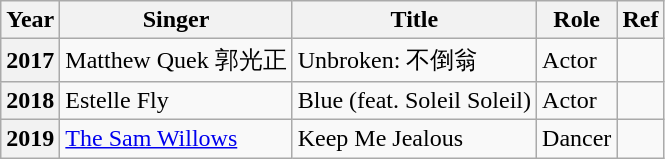<table class="wikitable sortable">
<tr>
<th>Year</th>
<th>Singer</th>
<th>Title</th>
<th>Role</th>
<th>Ref</th>
</tr>
<tr>
<th>2017</th>
<td>Matthew Quek 郭光正</td>
<td>Unbroken: 不倒翁</td>
<td>Actor</td>
<td></td>
</tr>
<tr>
<th>2018</th>
<td>Estelle Fly</td>
<td>Blue (feat. Soleil Soleil)</td>
<td>Actor</td>
<td></td>
</tr>
<tr>
<th>2019</th>
<td><a href='#'>The Sam Willows</a></td>
<td>Keep Me Jealous</td>
<td>Dancer</td>
<td></td>
</tr>
</table>
